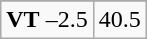<table class="wikitable">
<tr align="center">
</tr>
<tr align="center">
<td><strong>VT</strong> –2.5</td>
<td>40.5</td>
</tr>
</table>
